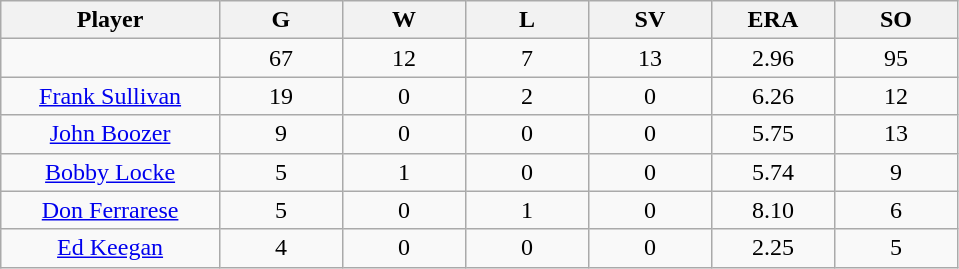<table class="wikitable sortable">
<tr>
<th bgcolor="#DDDDFF" width="16%">Player</th>
<th bgcolor="#DDDDFF" width="9%">G</th>
<th bgcolor="#DDDDFF" width="9%">W</th>
<th bgcolor="#DDDDFF" width="9%">L</th>
<th bgcolor="#DDDDFF" width="9%">SV</th>
<th bgcolor="#DDDDFF" width="9%">ERA</th>
<th bgcolor="#DDDDFF" width="9%">SO</th>
</tr>
<tr align="center">
<td></td>
<td>67</td>
<td>12</td>
<td>7</td>
<td>13</td>
<td>2.96</td>
<td>95</td>
</tr>
<tr align="center">
<td><a href='#'>Frank Sullivan</a></td>
<td>19</td>
<td>0</td>
<td>2</td>
<td>0</td>
<td>6.26</td>
<td>12</td>
</tr>
<tr align="center">
<td><a href='#'>John Boozer</a></td>
<td>9</td>
<td>0</td>
<td>0</td>
<td>0</td>
<td>5.75</td>
<td>13</td>
</tr>
<tr align="center">
<td><a href='#'>Bobby Locke</a></td>
<td>5</td>
<td>1</td>
<td>0</td>
<td>0</td>
<td>5.74</td>
<td>9</td>
</tr>
<tr align="center">
<td><a href='#'>Don Ferrarese</a></td>
<td>5</td>
<td>0</td>
<td>1</td>
<td>0</td>
<td>8.10</td>
<td>6</td>
</tr>
<tr align="center">
<td><a href='#'>Ed Keegan</a></td>
<td>4</td>
<td>0</td>
<td>0</td>
<td>0</td>
<td>2.25</td>
<td>5</td>
</tr>
</table>
